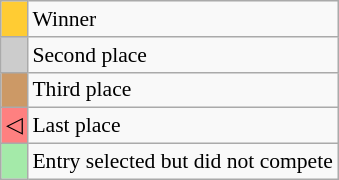<table class="wikitable" style="font-size:90%;">
<tr>
<td style="background-color:#FC3"></td>
<td>Winner</td>
</tr>
<tr>
<td style="background-color:#CCC"></td>
<td>Second place</td>
</tr>
<tr>
<td style="background-color:#C96"></td>
<td>Third place</td>
</tr>
<tr>
<td style="background-color:#FE8080">◁</td>
<td>Last place</td>
</tr>
<tr>
<td style="background-color:#A4EAA9"></td>
<td>Entry selected but did not compete</td>
</tr>
</table>
